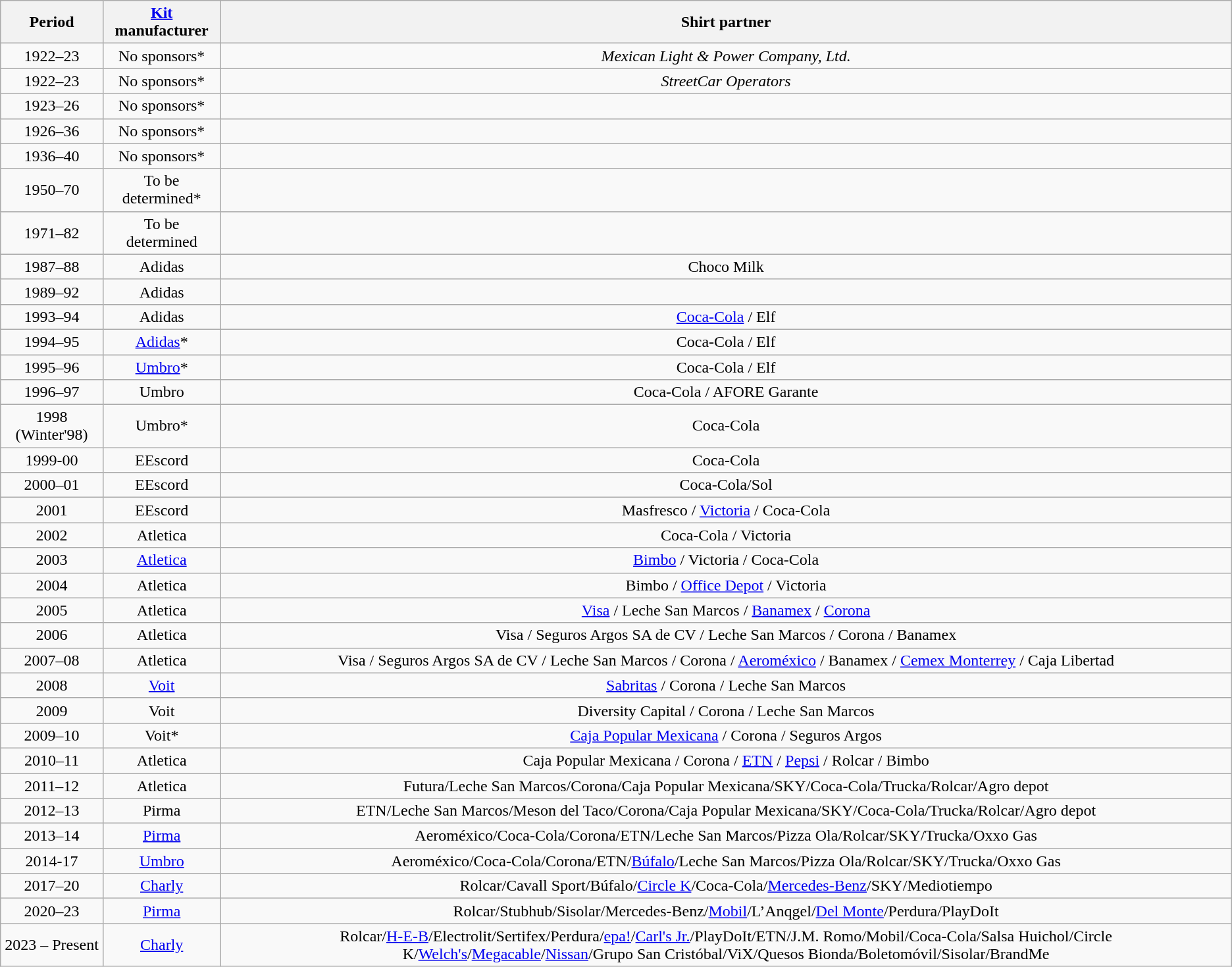<table class="wikitable" style="text-align: center">
<tr>
<th>Period</th>
<th><a href='#'>Kit</a> manufacturer</th>
<th>Shirt partner</th>
</tr>
<tr>
<td>1922–23</td>
<td>No sponsors*</td>
<td><em>Mexican Light & Power Company, Ltd.</em></td>
</tr>
<tr>
<td>1922–23</td>
<td>No sponsors*</td>
<td><em>StreetCar Operators</em></td>
</tr>
<tr>
<td>1923–26</td>
<td>No sponsors*</td>
<td></td>
</tr>
<tr>
<td>1926–36</td>
<td>No sponsors*</td>
<td></td>
</tr>
<tr>
<td>1936–40</td>
<td>No sponsors*</td>
<td></td>
</tr>
<tr>
<td>1950–70</td>
<td>To be determined*</td>
<td></td>
</tr>
<tr>
<td>1971–82</td>
<td>To be determined</td>
<td></td>
</tr>
<tr>
<td>1987–88</td>
<td>Adidas</td>
<td>Choco Milk</td>
</tr>
<tr>
<td>1989–92</td>
<td>Adidas</td>
<td></td>
</tr>
<tr>
<td>1993–94</td>
<td>Adidas</td>
<td><a href='#'>Coca-Cola</a> / Elf</td>
</tr>
<tr>
<td>1994–95</td>
<td><a href='#'>Adidas</a>*</td>
<td>Coca-Cola / Elf</td>
</tr>
<tr>
<td>1995–96</td>
<td><a href='#'>Umbro</a>*</td>
<td>Coca-Cola / Elf</td>
</tr>
<tr>
<td>1996–97</td>
<td>Umbro</td>
<td>Coca-Cola / AFORE Garante</td>
</tr>
<tr>
<td>1998 (Winter'98)</td>
<td>Umbro*</td>
<td>Coca-Cola</td>
</tr>
<tr>
<td>1999-00</td>
<td>EEscord</td>
<td>Coca-Cola</td>
</tr>
<tr>
<td>2000–01</td>
<td>EEscord</td>
<td>Coca-Cola/Sol</td>
</tr>
<tr>
<td>2001</td>
<td>EEscord</td>
<td>Masfresco / <a href='#'>Victoria</a> / Coca-Cola</td>
</tr>
<tr>
<td>2002</td>
<td>Atletica</td>
<td>Coca-Cola / Victoria</td>
</tr>
<tr>
<td>2003</td>
<td><a href='#'>Atletica</a></td>
<td><a href='#'>Bimbo</a> / Victoria / Coca-Cola</td>
</tr>
<tr>
<td>2004</td>
<td>Atletica</td>
<td>Bimbo / <a href='#'>Office Depot</a> / Victoria</td>
</tr>
<tr>
<td>2005</td>
<td>Atletica</td>
<td><a href='#'>Visa</a> / Leche San Marcos / <a href='#'>Banamex</a> / <a href='#'>Corona</a></td>
</tr>
<tr>
<td>2006</td>
<td>Atletica</td>
<td>Visa / Seguros Argos SA de CV / Leche San Marcos / Corona / Banamex</td>
</tr>
<tr>
<td>2007–08</td>
<td>Atletica</td>
<td>Visa / Seguros Argos SA de CV / Leche San Marcos / Corona / <a href='#'>Aeroméxico</a>  / Banamex / <a href='#'>Cemex Monterrey</a> / Caja Libertad</td>
</tr>
<tr>
<td>2008</td>
<td><a href='#'>Voit</a></td>
<td><a href='#'>Sabritas</a> / Corona / Leche San Marcos</td>
</tr>
<tr>
<td>2009</td>
<td>Voit</td>
<td>Diversity Capital / Corona / Leche San Marcos</td>
</tr>
<tr>
<td>2009–10</td>
<td>Voit*</td>
<td><a href='#'>Caja Popular Mexicana</a> / Corona / Seguros Argos</td>
</tr>
<tr>
<td>2010–11</td>
<td>Atletica</td>
<td>Caja Popular Mexicana / Corona / <a href='#'>ETN</a> / <a href='#'>Pepsi</a> / Rolcar / Bimbo</td>
</tr>
<tr>
<td>2011–12</td>
<td>Atletica</td>
<td>Futura/Leche San Marcos/Corona/Caja Popular Mexicana/SKY/Coca-Cola/Trucka/Rolcar/Agro depot</td>
</tr>
<tr>
<td>2012–13</td>
<td>Pirma</td>
<td>ETN/Leche San Marcos/Meson del Taco/Corona/Caja Popular Mexicana/SKY/Coca-Cola/Trucka/Rolcar/Agro depot</td>
</tr>
<tr>
<td>2013–14</td>
<td><a href='#'>Pirma</a></td>
<td>Aeroméxico/Coca-Cola/Corona/ETN/Leche San Marcos/Pizza Ola/Rolcar/SKY/Trucka/Oxxo Gas</td>
</tr>
<tr>
<td>2014-17</td>
<td><a href='#'>Umbro</a></td>
<td>Aeroméxico/Coca-Cola/Corona/ETN/<a href='#'>Búfalo</a>/Leche San Marcos/Pizza Ola/Rolcar/SKY/Trucka/Oxxo Gas</td>
</tr>
<tr>
<td>2017–20</td>
<td><a href='#'>Charly</a></td>
<td>Rolcar/Cavall Sport/Búfalo/<a href='#'>Circle K</a>/Coca-Cola/<a href='#'>Mercedes-Benz</a>/SKY/Mediotiempo</td>
</tr>
<tr>
<td>2020–23</td>
<td><a href='#'>Pirma</a></td>
<td>Rolcar/Stubhub/Sisolar/Mercedes-Benz/<a href='#'>Mobil</a>/L’Anqgel/<a href='#'>Del Monte</a>/Perdura/PlayDoIt</td>
</tr>
<tr>
<td>2023 – Present</td>
<td><a href='#'>Charly</a></td>
<td>Rolcar/<a href='#'>H-E-B</a>/Electrolit/Sertifex/Perdura/<a href='#'>epa!</a>/<a href='#'>Carl's Jr.</a>/PlayDoIt/ETN/J.M. Romo/Mobil/Coca-Cola/Salsa Huichol/Circle K/<a href='#'>Welch's</a>/<a href='#'>Megacable</a>/<a href='#'>Nissan</a>/Grupo San Cristóbal/ViX/Quesos Bionda/Boletomóvil/Sisolar/BrandMe</td>
</tr>
</table>
